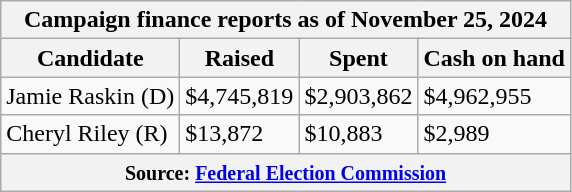<table class="wikitable sortable">
<tr>
<th colspan=4>Campaign finance reports as of November 25, 2024</th>
</tr>
<tr style="text-align:center;">
<th>Candidate</th>
<th>Raised</th>
<th>Spent</th>
<th>Cash on hand</th>
</tr>
<tr>
<td>Jamie Raskin (D)</td>
<td>$4,745,819</td>
<td>$2,903,862</td>
<td>$4,962,955</td>
</tr>
<tr>
<td>Cheryl Riley (R)</td>
<td>$13,872</td>
<td>$10,883</td>
<td>$2,989</td>
</tr>
<tr>
<th colspan="4"><small>Source: <a href='#'>Federal Election Commission</a></small></th>
</tr>
</table>
